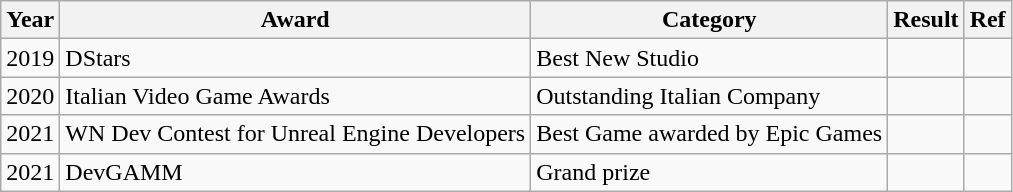<table class="wikitable">
<tr>
<th>Year</th>
<th>Award</th>
<th>Category</th>
<th>Result</th>
<th>Ref</th>
</tr>
<tr>
<td>2019</td>
<td>DStars</td>
<td>Best New Studio</td>
<td></td>
<td></td>
</tr>
<tr>
<td>2020</td>
<td>Italian Video Game Awards</td>
<td>Outstanding Italian Company</td>
<td></td>
<td></td>
</tr>
<tr>
<td>2021</td>
<td>WN Dev Contest for Unreal Engine Developers</td>
<td>Best Game awarded by Epic Games</td>
<td></td>
<td></td>
</tr>
<tr>
<td>2021</td>
<td>DevGAMM</td>
<td>Grand prize</td>
<td></td>
<td></td>
</tr>
</table>
